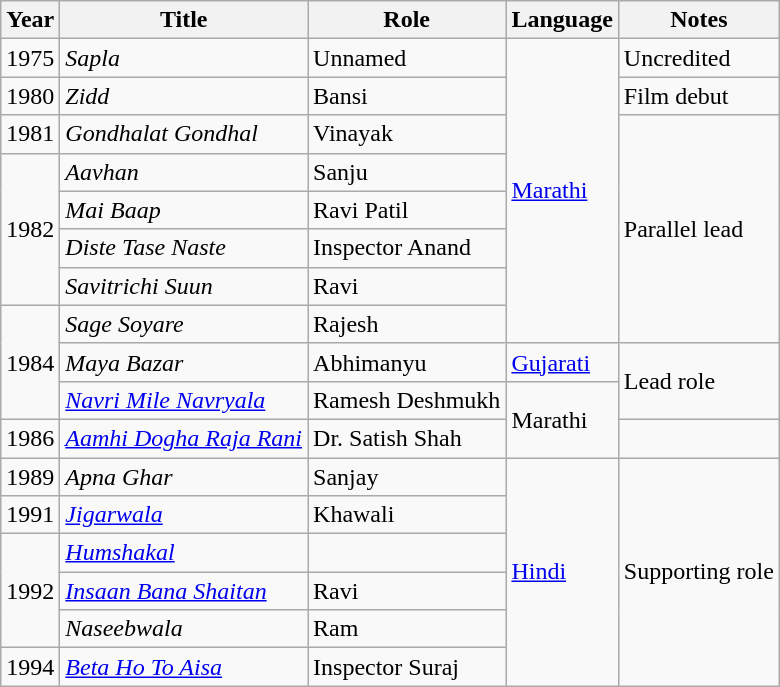<table class="wikitable">
<tr>
<th>Year</th>
<th>Title</th>
<th>Role</th>
<th>Language</th>
<th>Notes</th>
</tr>
<tr>
<td>1975</td>
<td><em>Sapla</em></td>
<td>Unnamed</td>
<td rowspan="8"><a href='#'>Marathi</a></td>
<td>Uncredited</td>
</tr>
<tr>
<td>1980</td>
<td><em>Zidd</em></td>
<td>Bansi</td>
<td>Film debut</td>
</tr>
<tr>
<td>1981</td>
<td><em>Gondhalat Gondhal</em></td>
<td>Vinayak</td>
<td rowspan="6">Parallel lead</td>
</tr>
<tr>
<td rowspan="4">1982</td>
<td><em>Aavhan</em></td>
<td>Sanju</td>
</tr>
<tr>
<td><em>Mai Baap</em></td>
<td>Ravi Patil</td>
</tr>
<tr>
<td><em>Diste Tase Naste</em></td>
<td>Inspector Anand</td>
</tr>
<tr>
<td><em>Savitrichi Suun</em></td>
<td>Ravi</td>
</tr>
<tr>
<td rowspan="3">1984</td>
<td><em>Sage Soyare</em></td>
<td>Rajesh</td>
</tr>
<tr>
<td><em>Maya Bazar</em></td>
<td>Abhimanyu</td>
<td><a href='#'>Gujarati</a></td>
<td rowspan="2">Lead role</td>
</tr>
<tr>
<td><em><a href='#'>Navri Mile Navryala</a></em></td>
<td>Ramesh Deshmukh</td>
<td rowspan="2">Marathi</td>
</tr>
<tr>
<td>1986</td>
<td><em><a href='#'>Aamhi Dogha Raja Rani</a></em></td>
<td>Dr. Satish Shah</td>
<td></td>
</tr>
<tr>
<td>1989</td>
<td><em>Apna Ghar</em></td>
<td>Sanjay</td>
<td rowspan="6"><a href='#'>Hindi</a></td>
<td rowspan="6">Supporting role</td>
</tr>
<tr>
<td>1991</td>
<td><em><a href='#'>Jigarwala</a></em></td>
<td>Khawali</td>
</tr>
<tr>
<td rowspan="3">1992</td>
<td><em><a href='#'>Humshakal</a></em></td>
<td></td>
</tr>
<tr>
<td><em><a href='#'>Insaan Bana Shaitan</a></em></td>
<td>Ravi</td>
</tr>
<tr>
<td><em>Naseebwala</em></td>
<td>Ram</td>
</tr>
<tr>
<td>1994</td>
<td><em><a href='#'>Beta Ho To Aisa</a></em></td>
<td>Inspector Suraj</td>
</tr>
</table>
